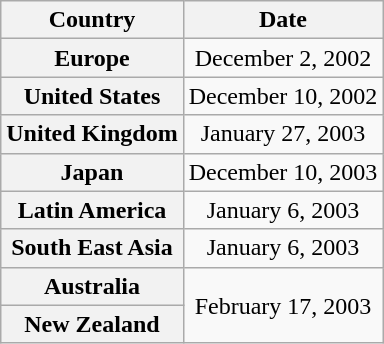<table class="wikitable plainrowheaders" style="text-align:center;">
<tr>
<th scope="col">Country</th>
<th>Date</th>
</tr>
<tr>
<th scope="row">Europe</th>
<td>December 2, 2002</td>
</tr>
<tr>
<th scope="row">United States</th>
<td>December 10, 2002</td>
</tr>
<tr>
<th scope="row">United Kingdom</th>
<td>January 27, 2003</td>
</tr>
<tr>
<th scope="row">Japan</th>
<td>December 10, 2003</td>
</tr>
<tr>
<th scope="row">Latin America</th>
<td>January 6, 2003</td>
</tr>
<tr>
<th scope="row">South East Asia</th>
<td>January 6, 2003</td>
</tr>
<tr>
<th scope="row">Australia</th>
<td rowspan="2">February 17, 2003</td>
</tr>
<tr>
<th scope="row">New Zealand</th>
</tr>
</table>
